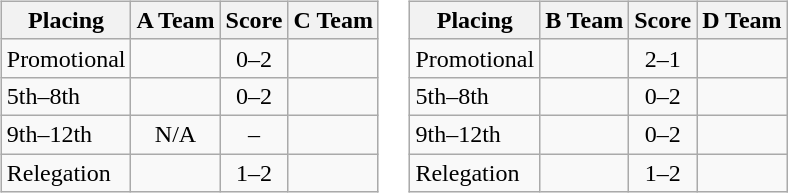<table>
<tr valign=top>
<td><br><table class=wikitable style="border:1px solid #AAAAAA;">
<tr>
<th>Placing</th>
<th>A Team</th>
<th>Score</th>
<th>C Team</th>
</tr>
<tr>
<td>Promotional</td>
<td></td>
<td align="center">0–2</td>
<td><strong></strong></td>
</tr>
<tr>
<td>5th–8th</td>
<td></td>
<td align="center">0–2</td>
<td></td>
</tr>
<tr>
<td>9th–12th</td>
<td align="center">N/A</td>
<td align="center">–</td>
<td></td>
</tr>
<tr>
<td>Relegation</td>
<td><em></em></td>
<td align="center">1–2</td>
<td></td>
</tr>
</table>
</td>
<td><br><table class=wikitable style="border:1px solid #AAAAAA;">
<tr>
<th>Placing</th>
<th>B Team</th>
<th>Score</th>
<th>D Team</th>
</tr>
<tr>
<td>Promotional</td>
<td><strong></strong></td>
<td align="center">2–1</td>
<td></td>
</tr>
<tr>
<td>5th–8th</td>
<td></td>
<td align="center">0–2</td>
<td></td>
</tr>
<tr>
<td>9th–12th</td>
<td></td>
<td align="center">0–2</td>
<td></td>
</tr>
<tr>
<td>Relegation</td>
<td><em></em></td>
<td align="center">1–2</td>
<td></td>
</tr>
</table>
</td>
</tr>
</table>
